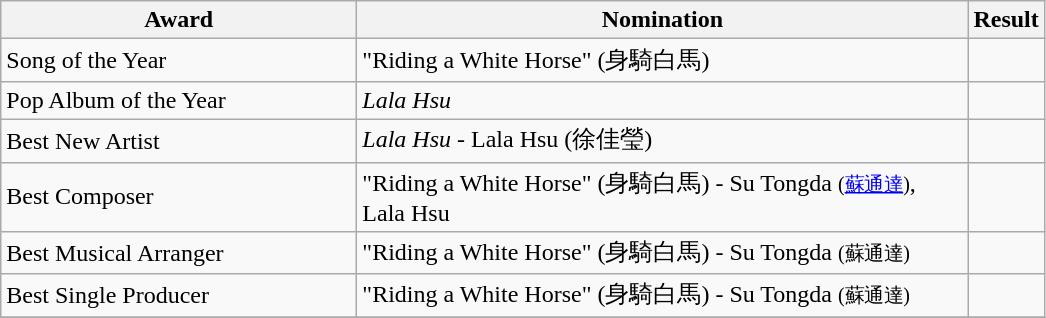<table class="wikitable">
<tr>
<th width="230">Award</th>
<th width="400">Nomination</th>
<th>Result</th>
</tr>
<tr>
<td>Song of the Year</td>
<td>"Riding a White Horse" (身騎白馬)</td>
<td></td>
</tr>
<tr>
<td>Pop Album of the Year</td>
<td><em>Lala Hsu</em></td>
<td></td>
</tr>
<tr>
<td>Best New Artist</td>
<td><em>Lala Hsu -</em> Lala Hsu (徐佳瑩)</td>
<td></td>
</tr>
<tr>
<td>Best Composer</td>
<td>"Riding a White Horse" (身騎白馬) - Su Tongda <small>(<a href='#'>蘇通達</a>)</small>, Lala Hsu</td>
<td></td>
</tr>
<tr>
<td>Best Musical Arranger</td>
<td>"Riding a White Horse" (身騎白馬) - Su Tongda <small>(蘇通達)</small></td>
<td></td>
</tr>
<tr>
<td>Best Single Producer</td>
<td>"Riding a White Horse" (身騎白馬) - Su Tongda <small>(蘇通達)</small></td>
<td></td>
</tr>
<tr>
</tr>
</table>
